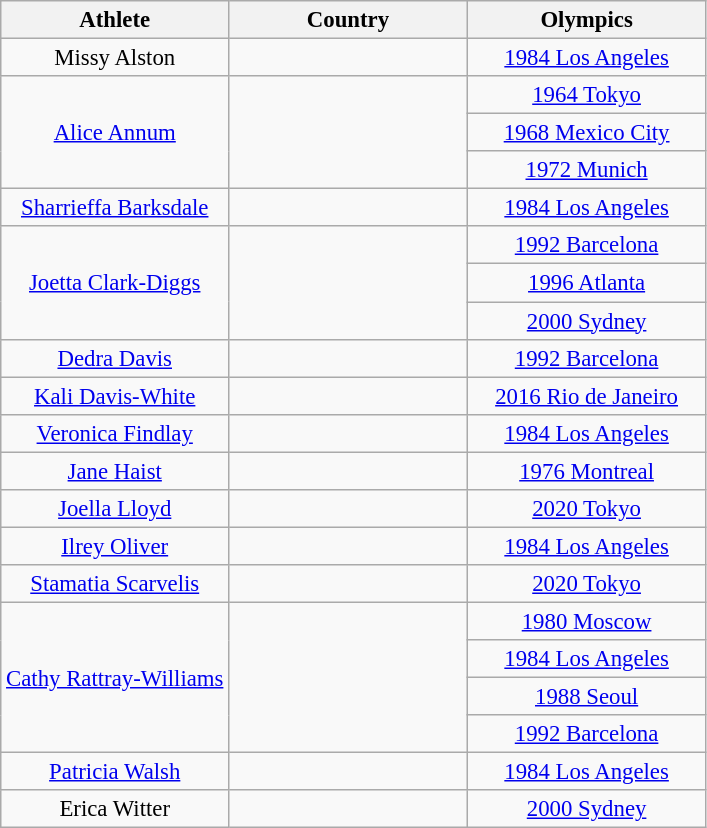<table class="wikitable" style="font-size:95%">
<tr align=center>
<th>Athlete</th>
<th style="width:10em">Country</th>
<th style="width:10em">Olympics</th>
</tr>
<tr align="center">
<td>Missy Alston</td>
<td></td>
<td><a href='#'>1984 Los Angeles</a></td>
</tr>
<tr align="center">
<td rowspan="3"><a href='#'>Alice Annum</a></td>
<td rowspan="3"></td>
<td><a href='#'>1964 Tokyo</a></td>
</tr>
<tr align="center">
<td><a href='#'>1968 Mexico City</a></td>
</tr>
<tr align="center">
<td><a href='#'>1972 Munich</a></td>
</tr>
<tr align="center">
<td><a href='#'>Sharrieffa Barksdale</a></td>
<td></td>
<td><a href='#'>1984 Los Angeles</a></td>
</tr>
<tr align="center">
<td rowspan="3"><a href='#'>Joetta Clark-Diggs</a></td>
<td rowspan="3"></td>
<td><a href='#'>1992 Barcelona</a></td>
</tr>
<tr align="center">
<td><a href='#'>1996 Atlanta</a></td>
</tr>
<tr align="center">
<td><a href='#'>2000 Sydney</a></td>
</tr>
<tr align="center">
<td><a href='#'>Dedra Davis</a></td>
<td></td>
<td><a href='#'>1992 Barcelona</a></td>
</tr>
<tr align="center">
<td><a href='#'>Kali Davis-White</a></td>
<td></td>
<td><a href='#'>2016 Rio de Janeiro</a></td>
</tr>
<tr align="center">
<td><a href='#'>Veronica Findlay</a></td>
<td></td>
<td><a href='#'>1984 Los Angeles</a></td>
</tr>
<tr align="center">
<td><a href='#'>Jane Haist</a></td>
<td></td>
<td><a href='#'>1976 Montreal</a></td>
</tr>
<tr align="center">
<td><a href='#'>Joella Lloyd</a></td>
<td></td>
<td><a href='#'>2020 Tokyo</a></td>
</tr>
<tr align="center">
<td><a href='#'>Ilrey Oliver</a></td>
<td></td>
<td><a href='#'>1984 Los Angeles</a></td>
</tr>
<tr align="center">
<td><a href='#'>Stamatia Scarvelis</a></td>
<td></td>
<td><a href='#'>2020 Tokyo</a></td>
</tr>
<tr align="center">
<td rowspan="4"><a href='#'>Cathy Rattray-Williams</a></td>
<td rowspan="4"></td>
<td><a href='#'>1980 Moscow</a></td>
</tr>
<tr align="center">
<td><a href='#'>1984 Los Angeles</a></td>
</tr>
<tr align="center">
<td><a href='#'>1988 Seoul</a></td>
</tr>
<tr align="center">
<td><a href='#'>1992 Barcelona</a></td>
</tr>
<tr align="center">
<td><a href='#'>Patricia Walsh</a></td>
<td></td>
<td><a href='#'>1984 Los Angeles</a></td>
</tr>
<tr align="center">
<td>Erica Witter</td>
<td></td>
<td><a href='#'>2000 Sydney</a></td>
</tr>
</table>
